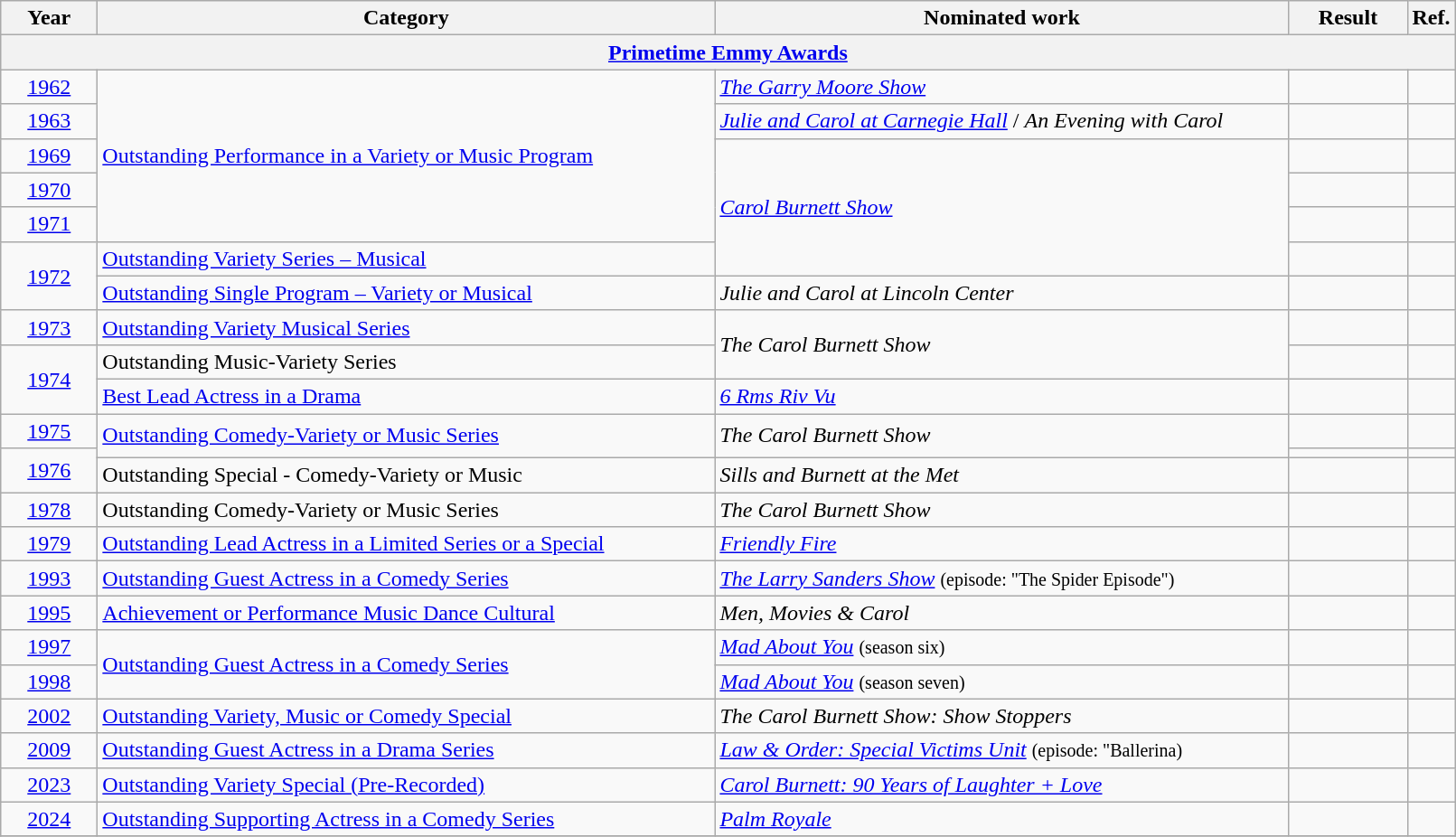<table class=wikitable sortable>
<tr>
<th scope="col" style="width:4em;">Year</th>
<th scope="col" style="width:28em;">Category</th>
<th scope="col" style="width:26em;">Nominated work</th>
<th scope="col" style="width:5em;">Result</th>
<th>Ref.</th>
</tr>
<tr>
<th colspan=5><a href='#'>Primetime Emmy Awards</a></th>
</tr>
<tr>
<td style="text-align:center;"><a href='#'>1962</a></td>
<td rowspan="5"><a href='#'>Outstanding Performance in a Variety or Music Program</a></td>
<td><em><a href='#'>The Garry Moore Show</a></em></td>
<td></td>
<td style="text-align:center;"></td>
</tr>
<tr>
<td style="text-align:center;"><a href='#'>1963</a></td>
<td><em><a href='#'>Julie and Carol at Carnegie Hall</a></em> / <em>An Evening with Carol</em></td>
<td></td>
<td style="text-align:center;"></td>
</tr>
<tr>
<td style="text-align:center;"><a href='#'>1969</a></td>
<td rowspan=4><em><a href='#'>Carol Burnett Show</a></em></td>
<td></td>
<td style="text-align:center;"></td>
</tr>
<tr>
<td style="text-align:center;"><a href='#'>1970</a></td>
<td></td>
<td style="text-align:center;"></td>
</tr>
<tr>
<td style="text-align:center;"><a href='#'>1971</a></td>
<td></td>
<td style="text-align:center;"></td>
</tr>
<tr>
<td style="text-align:center;", rowspan="2"><a href='#'>1972</a></td>
<td><a href='#'>Outstanding Variety Series – Musical</a></td>
<td></td>
<td style="text-align:center;"></td>
</tr>
<tr>
<td><a href='#'>Outstanding Single Program – Variety or Musical</a></td>
<td><em>Julie and Carol at Lincoln Center</em></td>
<td></td>
<td style="text-align:center;"></td>
</tr>
<tr>
<td style="text-align:center;"><a href='#'>1973</a></td>
<td><a href='#'>Outstanding Variety Musical Series</a></td>
<td rowspan="2"><em>The Carol Burnett Show</em></td>
<td></td>
<td style="text-align:center;"></td>
</tr>
<tr>
<td style="text-align:center;", rowspan="2"><a href='#'>1974</a></td>
<td>Outstanding Music-Variety Series</td>
<td></td>
<td style="text-align:center;"></td>
</tr>
<tr>
<td><a href='#'>Best Lead Actress in a Drama</a></td>
<td><em><a href='#'>6 Rms Riv Vu</a></em></td>
<td></td>
<td style="text-align:center;"></td>
</tr>
<tr>
<td style="text-align:center;"><a href='#'>1975</a></td>
<td rowspan="2"><a href='#'>Outstanding Comedy-Variety or Music Series</a></td>
<td rowspan="2"><em>The Carol Burnett Show</em></td>
<td></td>
<td style="text-align:center;"></td>
</tr>
<tr>
<td style="text-align:center;", rowspan="2"><a href='#'>1976</a></td>
<td></td>
<td style="text-align:center;"></td>
</tr>
<tr>
<td>Outstanding Special - Comedy-Variety or Music</td>
<td><em>Sills and Burnett at the Met</em></td>
<td></td>
<td style="text-align:center;"></td>
</tr>
<tr>
<td style="text-align:center;"><a href='#'>1978</a></td>
<td>Outstanding Comedy-Variety or Music Series</td>
<td><em>The Carol Burnett Show</em></td>
<td></td>
<td style="text-align:center;"></td>
</tr>
<tr>
<td style="text-align:center;"><a href='#'>1979</a></td>
<td><a href='#'>Outstanding Lead Actress in a Limited Series or a Special</a></td>
<td><em><a href='#'>Friendly Fire</a></em></td>
<td></td>
<td style="text-align:center;"></td>
</tr>
<tr>
<td style="text-align:center;"><a href='#'>1993</a></td>
<td><a href='#'>Outstanding Guest Actress in a Comedy Series</a></td>
<td><em><a href='#'>The Larry Sanders Show</a></em> <small> (episode: "The Spider Episode") </small></td>
<td></td>
<td style="text-align:center;"></td>
</tr>
<tr>
<td style="text-align:center;"><a href='#'>1995</a></td>
<td><a href='#'>Achievement or Performance Music Dance Cultural</a></td>
<td><em>Men, Movies & Carol</em></td>
<td></td>
<td style="text-align:center;"></td>
</tr>
<tr>
<td style="text-align:center;"><a href='#'>1997</a></td>
<td rowspan=2><a href='#'>Outstanding Guest Actress in a Comedy Series</a></td>
<td rowspan=1><em><a href='#'>Mad About You</a></em> <small> (season six) </small></td>
<td></td>
<td style="text-align:center;"></td>
</tr>
<tr>
<td style="text-align:center;"><a href='#'>1998</a></td>
<td><em><a href='#'>Mad About You</a></em> <small> (season seven) </small></td>
<td></td>
<td style="text-align:center;"></td>
</tr>
<tr>
<td style="text-align:center;"><a href='#'>2002</a></td>
<td><a href='#'>Outstanding Variety, Music or Comedy Special</a></td>
<td><em>The Carol Burnett Show: Show Stoppers</em></td>
<td></td>
<td style="text-align:center;"></td>
</tr>
<tr>
<td style="text-align:center;"><a href='#'>2009</a></td>
<td><a href='#'>Outstanding Guest Actress in a Drama Series</a></td>
<td><em><a href='#'>Law & Order: Special Victims Unit</a></em> <small> (episode: "Ballerina) </small></td>
<td></td>
<td style="text-align:center;"></td>
</tr>
<tr>
<td style="text-align:center;"><a href='#'>2023</a></td>
<td><a href='#'>Outstanding Variety Special (Pre-Recorded)</a></td>
<td><em><a href='#'>Carol Burnett: 90 Years of Laughter + Love</a></em></td>
<td></td>
<td style="text-align:center;"></td>
</tr>
<tr>
<td style="text-align:center;"><a href='#'>2024</a></td>
<td><a href='#'>Outstanding Supporting Actress in a Comedy Series</a></td>
<td><em><a href='#'>Palm Royale</a></em></td>
<td></td>
<td style="text-align:center;"></td>
</tr>
<tr>
</tr>
</table>
